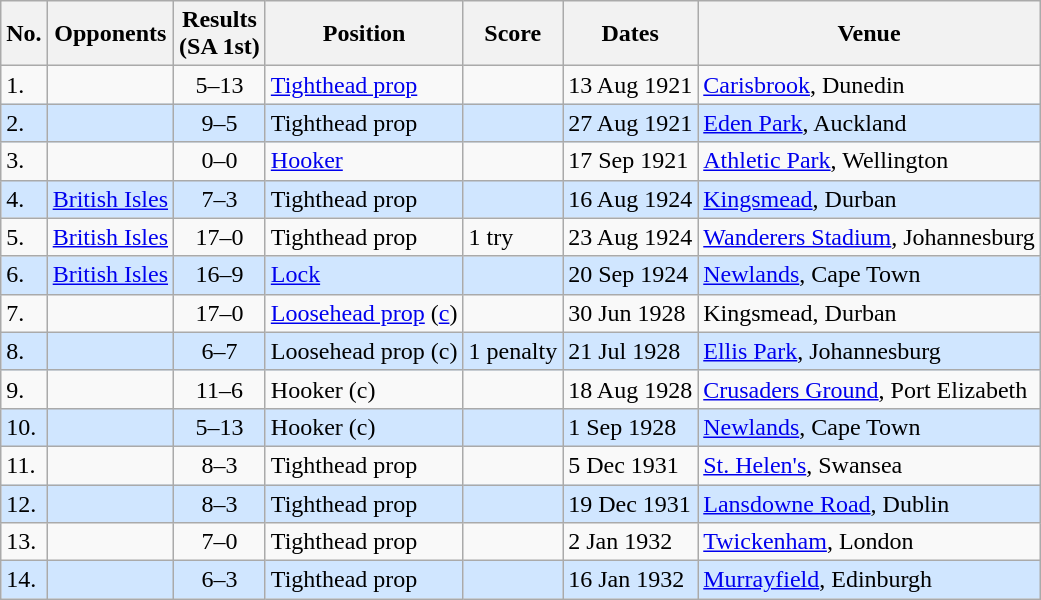<table class="wikitable sortable">
<tr>
<th>No.</th>
<th>Opponents</th>
<th>Results<br>(SA 1st)</th>
<th>Position</th>
<th>Score</th>
<th>Dates</th>
<th>Venue</th>
</tr>
<tr>
<td>1.</td>
<td></td>
<td align="center">5–13</td>
<td><a href='#'>Tighthead prop</a></td>
<td></td>
<td>13 Aug 1921</td>
<td><a href='#'>Carisbrook</a>, Dunedin</td>
</tr>
<tr style="background: #D0E6FF;">
<td>2.</td>
<td></td>
<td align="center">9–5</td>
<td>Tighthead prop</td>
<td></td>
<td>27 Aug 1921</td>
<td><a href='#'>Eden Park</a>, Auckland</td>
</tr>
<tr>
<td>3.</td>
<td></td>
<td align="center">0–0</td>
<td><a href='#'>Hooker</a></td>
<td></td>
<td>17 Sep 1921</td>
<td><a href='#'>Athletic Park</a>, Wellington</td>
</tr>
<tr style="background: #D0E6FF;">
<td>4.</td>
<td> <a href='#'>British Isles</a></td>
<td align="center">7–3</td>
<td>Tighthead prop</td>
<td></td>
<td>16 Aug 1924</td>
<td><a href='#'>Kingsmead</a>, Durban</td>
</tr>
<tr>
<td>5.</td>
<td> <a href='#'>British Isles</a></td>
<td align="center">17–0</td>
<td>Tighthead prop</td>
<td>1 try</td>
<td>23 Aug 1924</td>
<td><a href='#'>Wanderers Stadium</a>, Johannesburg</td>
</tr>
<tr style="background: #D0E6FF;">
<td>6.</td>
<td> <a href='#'>British Isles</a></td>
<td align="center">16–9</td>
<td><a href='#'>Lock</a></td>
<td></td>
<td>20 Sep 1924</td>
<td><a href='#'>Newlands</a>, Cape Town</td>
</tr>
<tr>
<td>7.</td>
<td></td>
<td align="center">17–0</td>
<td><a href='#'>Loosehead prop</a> (<a href='#'>c</a>)</td>
<td></td>
<td>30 Jun 1928</td>
<td>Kingsmead, Durban</td>
</tr>
<tr style="background: #D0E6FF;">
<td>8.</td>
<td></td>
<td align="center">6–7</td>
<td>Loosehead prop (c)</td>
<td>1 penalty</td>
<td>21 Jul 1928</td>
<td><a href='#'>Ellis Park</a>, Johannesburg</td>
</tr>
<tr>
<td>9.</td>
<td></td>
<td align="center">11–6</td>
<td>Hooker (c)</td>
<td></td>
<td>18 Aug 1928</td>
<td><a href='#'>Crusaders Ground</a>, Port Elizabeth</td>
</tr>
<tr style="background: #D0E6FF;">
<td>10.</td>
<td></td>
<td align="center">5–13</td>
<td>Hooker (c)</td>
<td></td>
<td>1 Sep 1928</td>
<td><a href='#'>Newlands</a>, Cape Town</td>
</tr>
<tr>
<td>11.</td>
<td></td>
<td align="center">8–3</td>
<td>Tighthead prop</td>
<td></td>
<td>5 Dec 1931</td>
<td><a href='#'>St. Helen's</a>, Swansea</td>
</tr>
<tr style="background: #D0E6FF;">
<td>12.</td>
<td></td>
<td align="center">8–3</td>
<td>Tighthead prop</td>
<td></td>
<td>19 Dec 1931</td>
<td><a href='#'>Lansdowne Road</a>, Dublin</td>
</tr>
<tr>
<td>13.</td>
<td></td>
<td align="center">7–0</td>
<td>Tighthead prop</td>
<td></td>
<td>2 Jan 1932</td>
<td><a href='#'>Twickenham</a>, London</td>
</tr>
<tr style="background: #D0E6FF;">
<td>14.</td>
<td></td>
<td align="center">6–3</td>
<td>Tighthead prop</td>
<td></td>
<td>16 Jan 1932</td>
<td><a href='#'>Murrayfield</a>, Edinburgh</td>
</tr>
</table>
